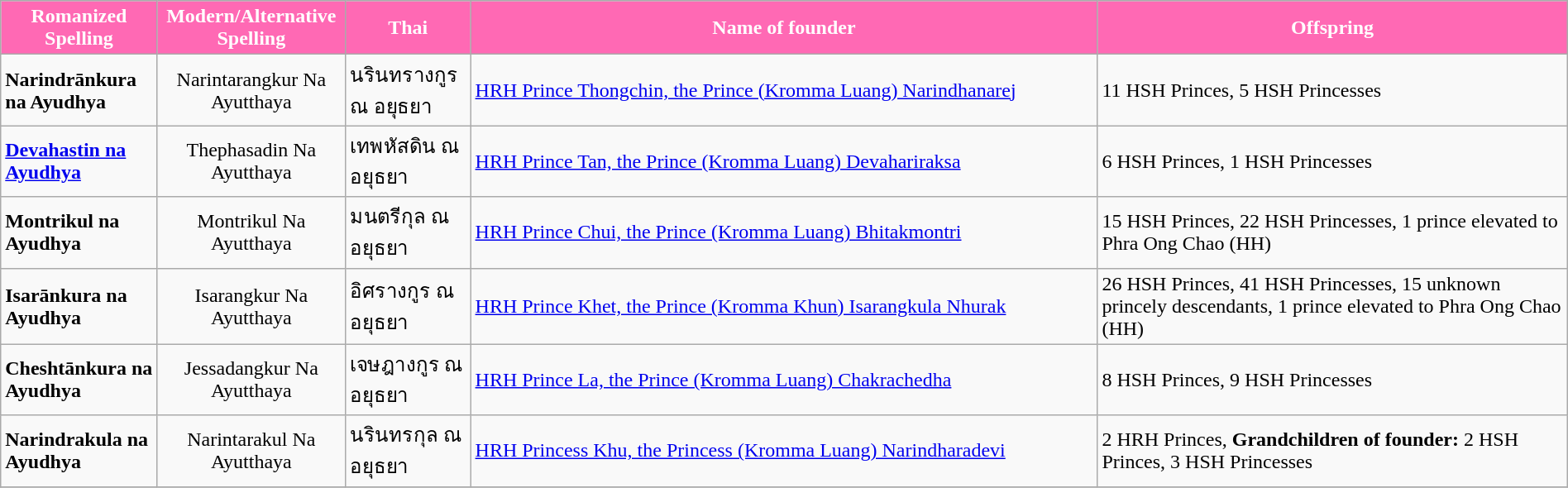<table class="wikitable" style="width: 100%;">
<tr>
<th style="background:hotpink; color: white;">Romanized Spelling</th>
<th style="background:hotpink; color: white;">Modern/Alternative Spelling</th>
<th style="background:hotpink; color: white;">Thai</th>
<th style="background:hotpink; color: white;">Name of founder</th>
<th style="background:hotpink; color: white;">Offspring</th>
</tr>
<tr>
<td width = 10%><strong>Narindrānkura na Ayudhya</strong></td>
<td width = 12% style="text-align:center;">Narintarangkur Na Ayutthaya</td>
<td width = 8%>นรินทรางกูร ณ อยุธยา</td>
<td width = 40%><a href='#'>HRH Prince Thongchin, the Prince (Kromma Luang) Narindhanarej</a></td>
<td width = 30%>11 HSH Princes, 5 HSH Princesses</td>
</tr>
<tr>
<td><strong><a href='#'>Devahastin na Ayudhya</a></strong></td>
<td style="text-align:center;">Thephasadin Na Ayutthaya</td>
<td>เทพหัสดิน ณ อยุธยา</td>
<td><a href='#'>HRH Prince Tan, the Prince (Kromma Luang) Devahariraksa</a></td>
<td>6 HSH Princes, 1 HSH Princesses</td>
</tr>
<tr>
<td><strong>Montrikul na Ayudhya</strong></td>
<td style="text-align:center;">Montrikul Na Ayutthaya</td>
<td>มนตรีกุล ณ อยุธยา</td>
<td><a href='#'>HRH Prince Chui, the Prince (Kromma Luang) Bhitakmontri</a></td>
<td>15 HSH Princes, 22 HSH Princesses, 1 prince elevated to Phra Ong Chao (HH)</td>
</tr>
<tr>
<td><strong>Isarānkura na Ayudhya</strong></td>
<td style="text-align:center;">Isarangkur Na Ayutthaya</td>
<td>อิศรางกูร ณ อยุธยา</td>
<td><a href='#'>HRH Prince Khet, the Prince (Kromma Khun) Isarangkula Nhurak</a></td>
<td>26 HSH Princes, 41 HSH Princesses, 15 unknown princely descendants, 1 prince elevated to Phra Ong Chao (HH)</td>
</tr>
<tr>
<td><strong>Cheshtānkura na Ayudhya</strong></td>
<td style="text-align:center;">Jessadangkur Na Ayutthaya</td>
<td>เจษฎางกูร ณ อยุธยา</td>
<td><a href='#'>HRH Prince La, the Prince (Kromma Luang) Chakrachedha</a></td>
<td>8 HSH Princes, 9 HSH Princesses</td>
</tr>
<tr>
<td><strong>Narindrakula na Ayudhya</strong></td>
<td style="text-align:center;">Narintarakul Na Ayutthaya</td>
<td>นรินทรกุล ณ อยุธยา</td>
<td><a href='#'>HRH Princess Khu, the Princess (Kromma Luang) Narindharadevi</a></td>
<td>2 HRH Princes, <strong>Grandchildren of founder:</strong> 2 HSH Princes, 3 HSH Princesses</td>
</tr>
<tr>
</tr>
</table>
